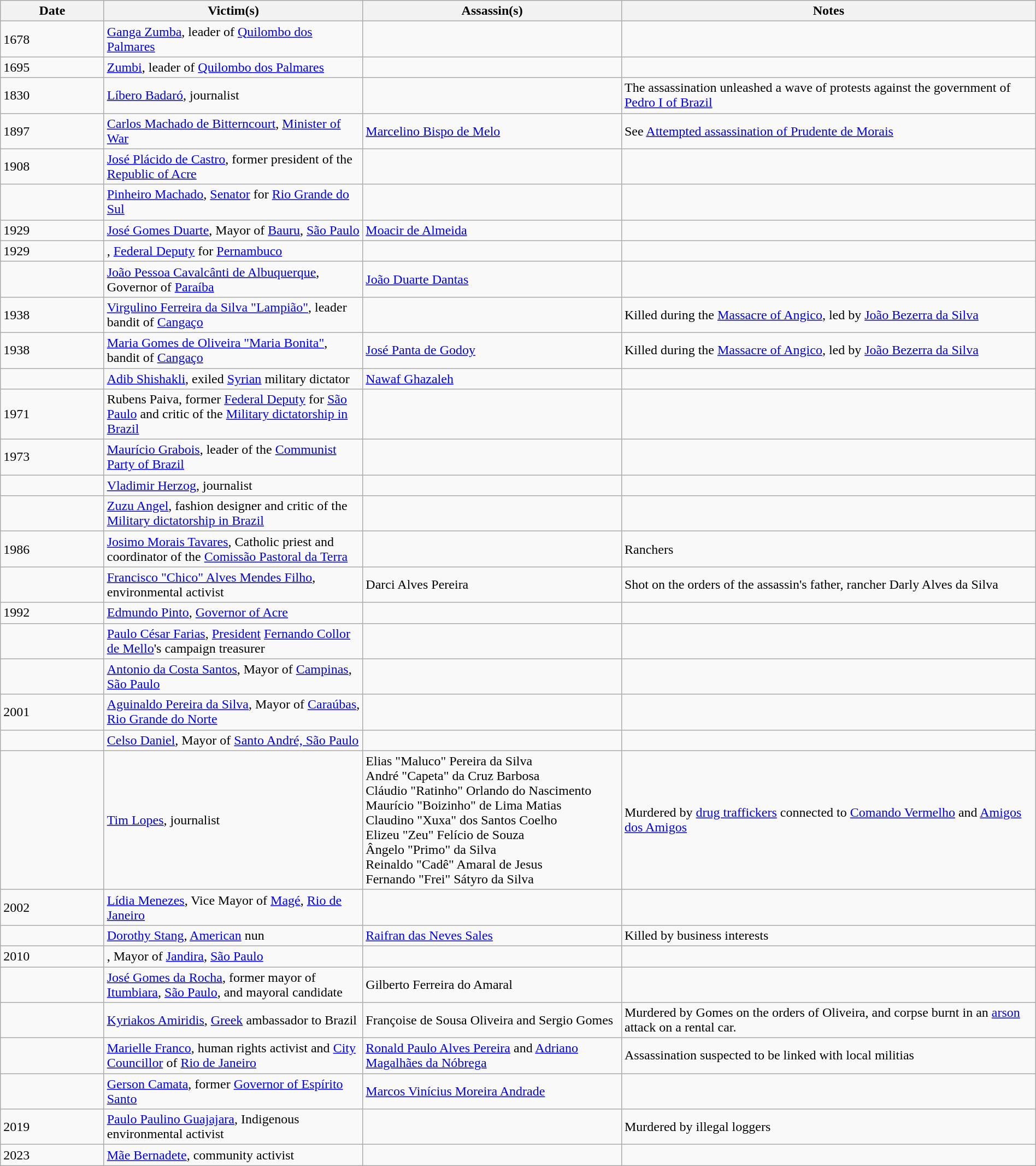<table class="wikitable sortable sticky-header" style="width:100%">
<tr>
<th style="width:10%">Date</th>
<th style="width:25%">Victim(s)</th>
<th style="width:25%">Assassin(s)</th>
<th style="width:40%">Notes</th>
</tr>
<tr>
<td>1678</td>
<td><a href='#'>Ganga Zumba</a>, leader of <a href='#'>Quilombo dos Palmares</a></td>
<td></td>
<td></td>
</tr>
<tr>
<td>1695</td>
<td><a href='#'>Zumbi</a>, leader of <a href='#'>Quilombo dos Palmares</a></td>
<td></td>
<td></td>
</tr>
<tr>
<td>1830</td>
<td><a href='#'>Líbero Badaró</a>, journalist</td>
<td></td>
<td>The assassination unleashed a wave of protests against the government of <a href='#'>Pedro I of Brazil</a></td>
</tr>
<tr>
<td>1897</td>
<td><a href='#'>Carlos Machado de Bitterncourt</a>, <a href='#'>Minister of War</a></td>
<td><a href='#'>Marcelino Bispo de Melo</a></td>
<td>See <a href='#'>Attempted assassination of Prudente de Morais</a></td>
</tr>
<tr>
<td>1908</td>
<td><a href='#'>José Plácido de Castro</a>, former president of the <a href='#'>Republic of Acre</a></td>
<td></td>
<td></td>
</tr>
<tr>
<td></td>
<td><a href='#'>Pinheiro Machado</a>, <a href='#'>Senator</a> for <a href='#'>Rio Grande do Sul</a></td>
<td></td>
<td></td>
</tr>
<tr>
<td>1929</td>
<td><a href='#'>José Gomes Duarte</a>, Mayor of <a href='#'>Bauru</a>, <a href='#'>São Paulo</a></td>
<td><a href='#'>Moacir de Almeida</a></td>
<td></td>
</tr>
<tr>
<td>1929</td>
<td>, <a href='#'>Federal Deputy</a> for <a href='#'>Pernambuco</a></td>
<td></td>
<td></td>
</tr>
<tr>
<td></td>
<td><a href='#'>João Pessoa Cavalcânti de Albuquerque</a>, Governor of <a href='#'>Paraíba</a></td>
<td><a href='#'>João Duarte Dantas</a></td>
<td></td>
</tr>
<tr>
<td>1938</td>
<td><a href='#'>Virgulino Ferreira da Silva "Lampião"</a>, leader bandit of <a href='#'>Cangaço</a></td>
<td></td>
<td>Killed during the <a href='#'>Massacre of Angico</a>, led by <a href='#'>João Bezerra da Silva</a></td>
</tr>
<tr>
<td>1938</td>
<td><a href='#'>Maria Gomes de Oliveira "Maria Bonita"</a>, bandit of <a href='#'>Cangaço</a></td>
<td><a href='#'>José Panta de Godoy</a></td>
<td>Killed during the <a href='#'>Massacre of Angico</a>, led by <a href='#'>João Bezerra da Silva</a></td>
</tr>
<tr>
<td></td>
<td><a href='#'>Adib Shishakli</a>, exiled <a href='#'>Syrian</a> military dictator</td>
<td><a href='#'>Nawaf Ghazaleh</a></td>
<td></td>
</tr>
<tr>
<td>1971</td>
<td>Rubens Paiva, former <a href='#'>Federal Deputy</a> for <a href='#'>São Paulo</a> and critic of the <a href='#'>Military dictatorship in Brazil</a></td>
<td></td>
<td></td>
</tr>
<tr>
<td>1973</td>
<td><a href='#'>Maurício Grabois</a>, leader of the <a href='#'>Communist Party of Brazil</a></td>
<td></td>
<td></td>
</tr>
<tr>
<td></td>
<td><a href='#'>Vladimir Herzog</a>, journalist</td>
<td></td>
<td></td>
</tr>
<tr>
<td></td>
<td><a href='#'>Zuzu Angel</a>, fashion designer and critic of the <a href='#'>Military dictatorship in Brazil</a></td>
<td></td>
<td></td>
</tr>
<tr>
<td>1986</td>
<td><a href='#'>Josimo Morais Tavares</a>, Catholic priest and coordinator of the <a href='#'>Comissão Pastoral da Terra</a></td>
<td></td>
<td>Ranchers</td>
</tr>
<tr>
<td></td>
<td><a href='#'>Francisco "Chico" Alves Mendes Filho</a>, environmental activist</td>
<td>Darci Alves Pereira</td>
<td>Shot on the orders of the assassin's father, rancher Darly Alves da Silva</td>
</tr>
<tr>
<td>1992</td>
<td><a href='#'>Edmundo Pinto</a>, <a href='#'>Governor of Acre</a></td>
<td></td>
<td></td>
</tr>
<tr>
<td></td>
<td><a href='#'>Paulo César Farias</a>, <a href='#'>President</a> <a href='#'>Fernando Collor de Mello</a>'s campaign treasurer</td>
<td></td>
<td></td>
</tr>
<tr>
<td></td>
<td><a href='#'>Antonio da Costa Santos</a>, Mayor of <a href='#'>Campinas</a>, <a href='#'>São Paulo</a></td>
<td></td>
<td></td>
</tr>
<tr>
<td>2001</td>
<td><a href='#'>Aguinaldo Pereira da Silva</a>, Mayor of <a href='#'>Caraúbas</a>, <a href='#'>Rio Grande do Norte</a></td>
<td></td>
<td></td>
</tr>
<tr>
<td></td>
<td><a href='#'>Celso Daniel</a>, Mayor of <a href='#'>Santo André, São Paulo</a></td>
<td></td>
<td></td>
</tr>
<tr>
<td></td>
<td><a href='#'>Tim Lopes</a>, journalist</td>
<td>Elias "Maluco" Pereira da Silva<br>André "Capeta" da Cruz Barbosa<br>Cláudio "Ratinho" Orlando do Nascimento<br>Maurício "Boizinho" de Lima Matias<br>Claudino "Xuxa" dos Santos Coelho<br>Elizeu "Zeu" Felício de Souza<br>Ângelo "Primo" da Silva<br>Reinaldo "Cadê" Amaral de Jesus<br>Fernando "Frei" Sátyro da Silva</td>
<td>Murdered by <a href='#'>drug traffickers</a> connected to <a href='#'>Comando Vermelho</a> and <a href='#'>Amigos dos Amigos</a></td>
</tr>
<tr>
<td>2002</td>
<td><a href='#'>Lídia Menezes</a>, Vice Mayor of <a href='#'>Magé</a>, <a href='#'>Rio de Janeiro</a></td>
<td></td>
<td></td>
</tr>
<tr>
<td></td>
<td><a href='#'>Dorothy Stang</a>, <a href='#'>American</a> nun</td>
<td><a href='#'>Raifran das Neves Sales</a></td>
<td>Killed by business interests</td>
</tr>
<tr>
<td>2010</td>
<td>, Mayor of <a href='#'>Jandira</a>, <a href='#'>São Paulo</a></td>
<td></td>
<td></td>
</tr>
<tr>
<td></td>
<td><a href='#'>José Gomes da Rocha</a>, former mayor of <a href='#'>Itumbiara</a>, <a href='#'>São Paulo</a>, and mayoral candidate</td>
<td>Gilberto Ferreira do Amaral</td>
<td></td>
</tr>
<tr>
<td></td>
<td><a href='#'>Kyriakos Amiridis</a>, <a href='#'>Greek</a> ambassador to Brazil</td>
<td>Françoise de Sousa Oliveira and Sergio Gomes</td>
<td>Murdered by Gomes on the orders of Oliveira, and corpse burnt in an <a href='#'>arson</a> attack on a rental car.</td>
</tr>
<tr>
<td></td>
<td><a href='#'>Marielle Franco</a>, human rights activist and <a href='#'>City Councillor</a> of <a href='#'>Rio de Janeiro</a></td>
<td><a href='#'>Ronald Paulo Alves Pereira</a> and <a href='#'>Adriano Magalhães da Nóbrega</a></td>
<td>Assassination suspected to be linked with local militias</td>
</tr>
<tr>
<td></td>
<td><a href='#'>Gerson Camata</a>, former <a href='#'>Governor of Espírito Santo</a></td>
<td><a href='#'>Marcos Vinícius Moreira Andrade</a></td>
<td></td>
</tr>
<tr>
<td>2019</td>
<td><a href='#'>Paulo Paulino Guajajara</a>, Indigenous environmental activist</td>
<td></td>
<td>Murdered by illegal loggers </td>
</tr>
<tr>
<td>2023</td>
<td><a href='#'>Mãe Bernadete</a>, community activist</td>
<td></td>
<td></td>
</tr>
</table>
